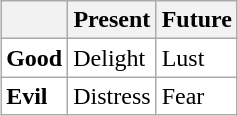<table class="wikitable floatright" style="margin:1.0em auto;border:1px;background:white;">
<tr style="background:white">
<th> </th>
<th><strong>Present</strong></th>
<th><strong>Future</strong></th>
</tr>
<tr>
<td><strong>Good</strong></td>
<td>Delight</td>
<td>Lust</td>
</tr>
<tr>
<td><strong>Evil</strong></td>
<td>Distress</td>
<td>Fear</td>
</tr>
</table>
